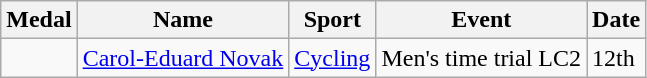<table class="wikitable sortable">
<tr>
<th>Medal</th>
<th>Name</th>
<th>Sport</th>
<th>Event</th>
<th>Date</th>
</tr>
<tr>
<td></td>
<td><a href='#'>Carol-Eduard Novak</a></td>
<td><a href='#'>Cycling</a></td>
<td>Men's time trial LC2</td>
<td>12th</td>
</tr>
</table>
